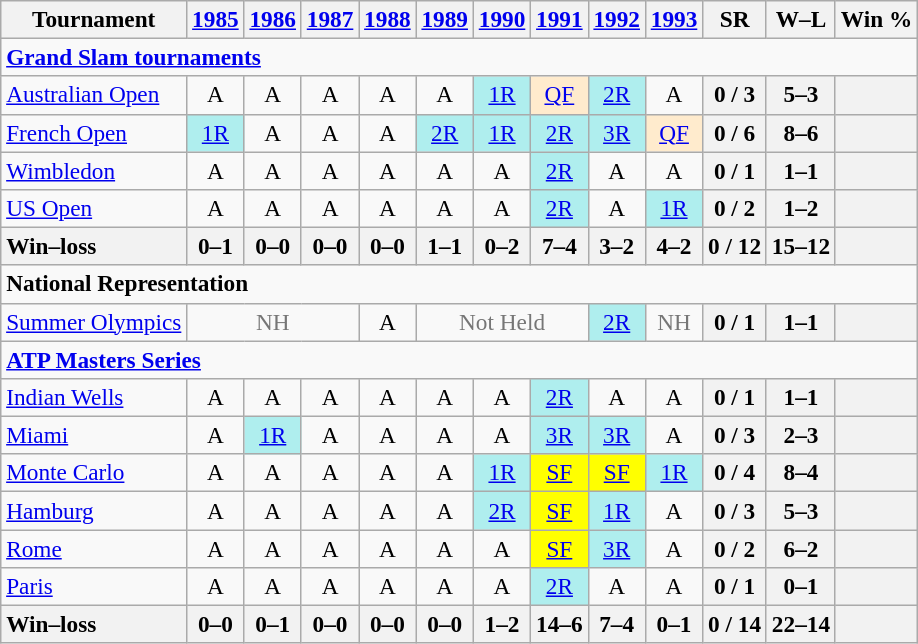<table class=wikitable style=text-align:center;font-size:97%>
<tr>
<th>Tournament</th>
<th><a href='#'>1985</a></th>
<th><a href='#'>1986</a></th>
<th><a href='#'>1987</a></th>
<th><a href='#'>1988</a></th>
<th><a href='#'>1989</a></th>
<th><a href='#'>1990</a></th>
<th><a href='#'>1991</a></th>
<th><a href='#'>1992</a></th>
<th><a href='#'>1993</a></th>
<th>SR</th>
<th>W–L</th>
<th>Win %</th>
</tr>
<tr>
<td colspan=23 align=left><strong><a href='#'>Grand Slam tournaments</a></strong></td>
</tr>
<tr>
<td align=left><a href='#'>Australian Open</a></td>
<td>A</td>
<td>A</td>
<td>A</td>
<td>A</td>
<td>A</td>
<td bgcolor=afeeee><a href='#'>1R</a></td>
<td bgcolor=ffebcd><a href='#'>QF</a></td>
<td bgcolor=afeeee><a href='#'>2R</a></td>
<td>A</td>
<th>0 / 3</th>
<th>5–3</th>
<th></th>
</tr>
<tr>
<td align=left><a href='#'>French Open</a></td>
<td bgcolor=afeeee><a href='#'>1R</a></td>
<td>A</td>
<td>A</td>
<td>A</td>
<td bgcolor=afeeee><a href='#'>2R</a></td>
<td bgcolor=afeeee><a href='#'>1R</a></td>
<td bgcolor=afeeee><a href='#'>2R</a></td>
<td bgcolor=afeeee><a href='#'>3R</a></td>
<td bgcolor=ffebcd><a href='#'>QF</a></td>
<th>0 / 6</th>
<th>8–6</th>
<th></th>
</tr>
<tr>
<td align=left><a href='#'>Wimbledon</a></td>
<td>A</td>
<td>A</td>
<td>A</td>
<td>A</td>
<td>A</td>
<td>A</td>
<td bgcolor=afeeee><a href='#'>2R</a></td>
<td>A</td>
<td>A</td>
<th>0 / 1</th>
<th>1–1</th>
<th></th>
</tr>
<tr>
<td align=left><a href='#'>US Open</a></td>
<td>A</td>
<td>A</td>
<td>A</td>
<td>A</td>
<td>A</td>
<td>A</td>
<td bgcolor=afeeee><a href='#'>2R</a></td>
<td>A</td>
<td bgcolor=afeeee><a href='#'>1R</a></td>
<th>0 / 2</th>
<th>1–2</th>
<th></th>
</tr>
<tr>
<th style=text-align:left>Win–loss</th>
<th>0–1</th>
<th>0–0</th>
<th>0–0</th>
<th>0–0</th>
<th>1–1</th>
<th>0–2</th>
<th>7–4</th>
<th>3–2</th>
<th>4–2</th>
<th>0 / 12</th>
<th>15–12</th>
<th></th>
</tr>
<tr>
<td colspan=23 align=left><strong>National Representation</strong></td>
</tr>
<tr>
<td align=left><a href='#'>Summer Olympics</a></td>
<td colspan=3 style=color:#767676>NH</td>
<td>A</td>
<td colspan=3 style=color:#767676>Not Held</td>
<td bgcolor=afeeee><a href='#'>2R</a></td>
<td colspan=1 style=color:#767676>NH</td>
<th>0 / 1</th>
<th>1–1</th>
<th></th>
</tr>
<tr>
<td colspan=23 align=left><strong><a href='#'>ATP Masters Series</a></strong></td>
</tr>
<tr>
<td align=left><a href='#'>Indian Wells</a></td>
<td>A</td>
<td>A</td>
<td>A</td>
<td>A</td>
<td>A</td>
<td>A</td>
<td bgcolor=afeeee><a href='#'>2R</a></td>
<td>A</td>
<td>A</td>
<th>0 / 1</th>
<th>1–1</th>
<th></th>
</tr>
<tr>
<td align=left><a href='#'>Miami</a></td>
<td>A</td>
<td bgcolor=afeeee><a href='#'>1R</a></td>
<td>A</td>
<td>A</td>
<td>A</td>
<td>A</td>
<td bgcolor=afeeee><a href='#'>3R</a></td>
<td bgcolor=afeeee><a href='#'>3R</a></td>
<td>A</td>
<th>0 / 3</th>
<th>2–3</th>
<th></th>
</tr>
<tr>
<td align=left><a href='#'>Monte Carlo</a></td>
<td>A</td>
<td>A</td>
<td>A</td>
<td>A</td>
<td>A</td>
<td bgcolor=afeeee><a href='#'>1R</a></td>
<td bgcolor=yellow><a href='#'>SF</a></td>
<td bgcolor=yellow><a href='#'>SF</a></td>
<td bgcolor=afeeee><a href='#'>1R</a></td>
<th>0 / 4</th>
<th>8–4</th>
<th></th>
</tr>
<tr>
<td align=left><a href='#'>Hamburg</a></td>
<td>A</td>
<td>A</td>
<td>A</td>
<td>A</td>
<td>A</td>
<td bgcolor=afeeee><a href='#'>2R</a></td>
<td bgcolor=yellow><a href='#'>SF</a></td>
<td bgcolor=afeeee><a href='#'>1R</a></td>
<td>A</td>
<th>0 / 3</th>
<th>5–3</th>
<th></th>
</tr>
<tr>
<td align=left><a href='#'>Rome</a></td>
<td>A</td>
<td>A</td>
<td>A</td>
<td>A</td>
<td>A</td>
<td>A</td>
<td bgcolor=yellow><a href='#'>SF</a></td>
<td bgcolor=afeeee><a href='#'>3R</a></td>
<td>A</td>
<th>0 / 2</th>
<th>6–2</th>
<th></th>
</tr>
<tr>
<td align=left><a href='#'>Paris</a></td>
<td>A</td>
<td>A</td>
<td>A</td>
<td>A</td>
<td>A</td>
<td>A</td>
<td bgcolor=afeeee><a href='#'>2R</a></td>
<td>A</td>
<td>A</td>
<th>0 / 1</th>
<th>0–1</th>
<th></th>
</tr>
<tr>
<th style=text-align:left>Win–loss</th>
<th>0–0</th>
<th>0–1</th>
<th>0–0</th>
<th>0–0</th>
<th>0–0</th>
<th>1–2</th>
<th>14–6</th>
<th>7–4</th>
<th>0–1</th>
<th>0 / 14</th>
<th>22–14</th>
<th></th>
</tr>
</table>
